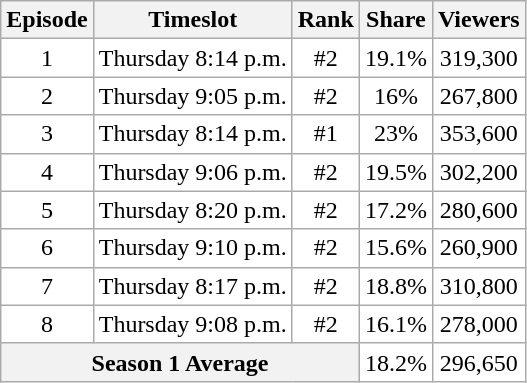<table class="wikitable" style="text-align:center; background:#fff;">
<tr>
<th>Episode</th>
<th>Timeslot</th>
<th>Rank</th>
<th>Share</th>
<th>Viewers</th>
</tr>
<tr>
<td>1</td>
<td>Thursday 8:14 p.m.</td>
<td>#2</td>
<td>19.1%</td>
<td>319,300</td>
</tr>
<tr>
<td>2</td>
<td>Thursday 9:05 p.m.</td>
<td>#2</td>
<td>16%</td>
<td>267,800</td>
</tr>
<tr>
<td>3</td>
<td>Thursday 8:14 p.m.</td>
<td>#1</td>
<td>23%</td>
<td>353,600</td>
</tr>
<tr>
<td>4</td>
<td>Thursday 9:06 p.m.</td>
<td>#2</td>
<td>19.5%</td>
<td>302,200</td>
</tr>
<tr>
<td>5</td>
<td>Thursday 8:20 p.m.</td>
<td>#2</td>
<td>17.2%</td>
<td>280,600</td>
</tr>
<tr>
<td>6</td>
<td>Thursday 9:10 p.m.</td>
<td>#2</td>
<td>15.6%</td>
<td>260,900</td>
</tr>
<tr>
<td>7</td>
<td>Thursday 8:17 p.m.</td>
<td>#2</td>
<td>18.8%</td>
<td>310,800</td>
</tr>
<tr>
<td>8</td>
<td>Thursday 9:08 p.m.</td>
<td>#2</td>
<td>16.1%</td>
<td>278,000</td>
</tr>
<tr>
<th colspan=3>Season 1 Average</th>
<td>18.2%</td>
<td>296,650</td>
</tr>
</table>
